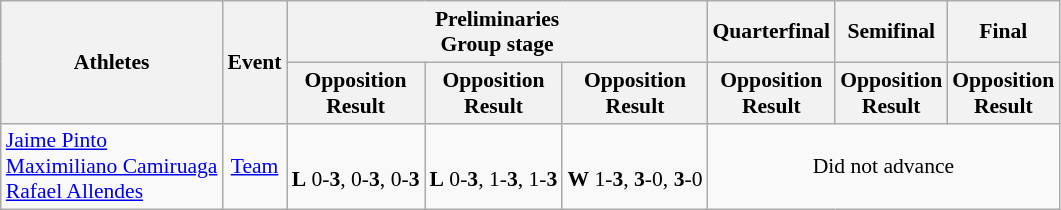<table class="wikitable" border="1" style="font-size:90%">
<tr>
<th rowspan=2>Athletes</th>
<th rowspan=2>Event</th>
<th colspan=3>Preliminaries<br>Group stage</th>
<th>Quarterfinal</th>
<th>Semifinal</th>
<th>Final</th>
</tr>
<tr>
<th>Opposition<br>Result</th>
<th>Opposition<br>Result</th>
<th>Opposition<br>Result</th>
<th>Opposition<br>Result</th>
<th>Opposition<br>Result</th>
<th>Opposition<br>Result</th>
</tr>
<tr>
<td><a href='#'>Jaime Pinto</a><br><a href='#'>Maximiliano Camiruaga</a><br><a href='#'>Rafael Allendes</a></td>
<td align=center><a href='#'>Team</a></td>
<td><br><strong>L</strong> 0-<strong>3</strong>, 0-<strong>3</strong>, 0-<strong>3</strong></td>
<td><br><strong>L</strong> 0-<strong>3</strong>, 1-<strong>3</strong>, 1-<strong>3</strong></td>
<td><br><strong>W</strong> 1-<strong>3</strong>, <strong>3</strong>-0, <strong>3</strong>-0</td>
<td align="center" colspan="7">Did not advance</td>
</tr>
</table>
